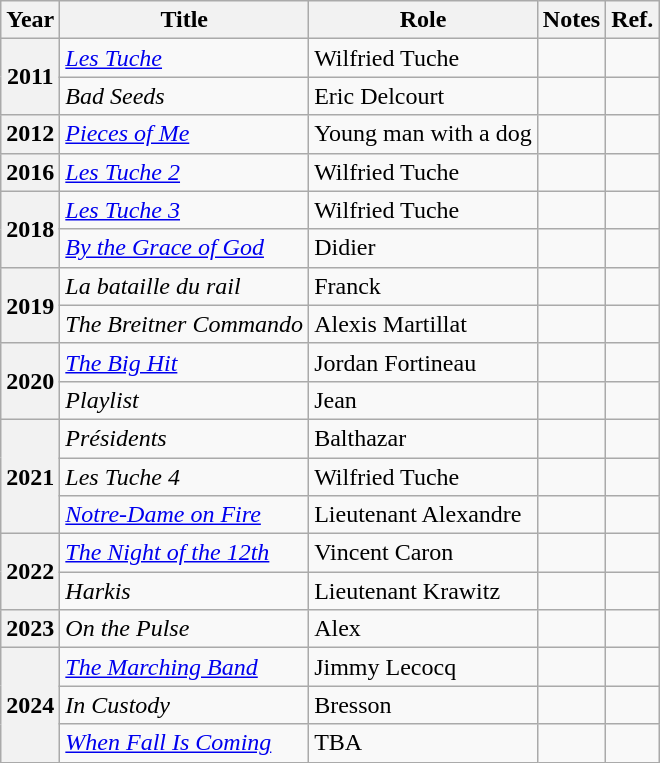<table class="wikitable sortable plainrowheaders">
<tr>
<th scope="col">Year</th>
<th scope="col">Title</th>
<th scope="col">Role</th>
<th scope="col" class="unsortable">Notes</th>
<th scope="col" class="unsortable">Ref.</th>
</tr>
<tr>
<th scope="row" rowspan="2">2011</th>
<td><em><a href='#'>Les Tuche</a></em></td>
<td>Wilfried Tuche</td>
<td></td>
<td align="center"></td>
</tr>
<tr>
<td><em>Bad Seeds</em></td>
<td>Eric Delcourt</td>
<td></td>
<td align="center"></td>
</tr>
<tr>
<th scope="row">2012</th>
<td><em><a href='#'>Pieces of Me</a></em></td>
<td>Young man with a dog</td>
<td></td>
<td align="center"></td>
</tr>
<tr>
<th scope="row">2016</th>
<td><em><a href='#'>Les Tuche 2</a></em></td>
<td>Wilfried Tuche</td>
<td></td>
<td align="center"></td>
</tr>
<tr>
<th scope="row" rowspan="2">2018</th>
<td><em><a href='#'>Les Tuche 3</a></em></td>
<td>Wilfried Tuche</td>
<td></td>
<td align="center"></td>
</tr>
<tr>
<td><em><a href='#'>By the Grace of God</a></em></td>
<td>Didier</td>
<td></td>
<td align="center"></td>
</tr>
<tr>
<th scope="row" rowspan="2">2019</th>
<td><em>La bataille du rail</em></td>
<td>Franck</td>
<td></td>
<td align="center"></td>
</tr>
<tr>
<td><em>The Breitner Commando</em></td>
<td>Alexis Martillat</td>
<td></td>
<td align="center"></td>
</tr>
<tr>
<th scope="row" rowspan="2">2020</th>
<td><em><a href='#'>The Big Hit</a></em></td>
<td>Jordan Fortineau</td>
<td></td>
<td align="center"></td>
</tr>
<tr>
<td><em>Playlist</em></td>
<td>Jean</td>
<td></td>
<td align="center"></td>
</tr>
<tr>
<th scope="row" rowspan="3">2021</th>
<td><em>Présidents</em></td>
<td>Balthazar</td>
<td></td>
<td align="center"></td>
</tr>
<tr>
<td><em>Les Tuche 4</em></td>
<td>Wilfried Tuche</td>
<td></td>
<td align="center"></td>
</tr>
<tr>
<td><em><a href='#'>Notre-Dame on Fire</a></em></td>
<td>Lieutenant Alexandre</td>
<td></td>
<td align="center"></td>
</tr>
<tr>
<th scope="row" rowspan="2">2022</th>
<td><em><a href='#'>The Night of the 12th</a></em></td>
<td>Vincent Caron</td>
<td></td>
<td align="center"></td>
</tr>
<tr>
<td><em>Harkis</em></td>
<td>Lieutenant Krawitz</td>
<td></td>
<td align="center"></td>
</tr>
<tr>
<th scope="row">2023</th>
<td><em>On the Pulse</em></td>
<td>Alex</td>
<td></td>
<td align="center"></td>
</tr>
<tr>
<th scope="row" rowspan="3">2024</th>
<td><em><a href='#'>The Marching Band</a></em></td>
<td>Jimmy Lecocq</td>
<td></td>
<td align="center"></td>
</tr>
<tr>
<td><em>In Custody</em></td>
<td>Bresson</td>
<td></td>
<td align="center"></td>
</tr>
<tr>
<td><em><a href='#'>When Fall Is Coming</a></em></td>
<td>TBA</td>
<td></td>
<td align="center"></td>
</tr>
</table>
